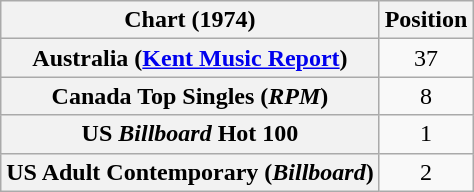<table class="wikitable sortable plainrowheaders" style="text-align:center">
<tr>
<th>Chart (1974)</th>
<th>Position</th>
</tr>
<tr>
<th scope="row">Australia (<a href='#'>Kent Music Report</a>)</th>
<td>37</td>
</tr>
<tr>
<th scope="row">Canada Top Singles (<em>RPM</em>)</th>
<td>8</td>
</tr>
<tr>
<th scope="row">US <em>Billboard</em> Hot 100</th>
<td>1</td>
</tr>
<tr>
<th scope="row">US Adult Contemporary (<em>Billboard</em>)</th>
<td>2</td>
</tr>
</table>
